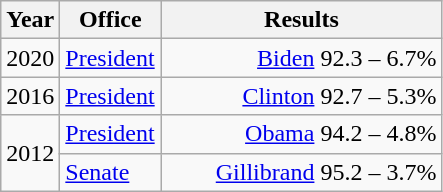<table class=wikitable>
<tr>
<th width="30">Year</th>
<th width="60">Office</th>
<th width="180">Results</th>
</tr>
<tr>
<td>2020</td>
<td><a href='#'>President</a></td>
<td align="right" ><a href='#'>Biden</a> 92.3 – 6.7%</td>
</tr>
<tr>
<td>2016</td>
<td><a href='#'>President</a></td>
<td align="right" ><a href='#'>Clinton</a> 92.7 – 5.3%</td>
</tr>
<tr>
<td rowspan="2">2012</td>
<td><a href='#'>President</a></td>
<td align="right" ><a href='#'>Obama</a> 94.2 – 4.8%</td>
</tr>
<tr>
<td><a href='#'>Senate</a></td>
<td align="right" ><a href='#'>Gillibrand</a> 95.2 – 3.7%</td>
</tr>
</table>
